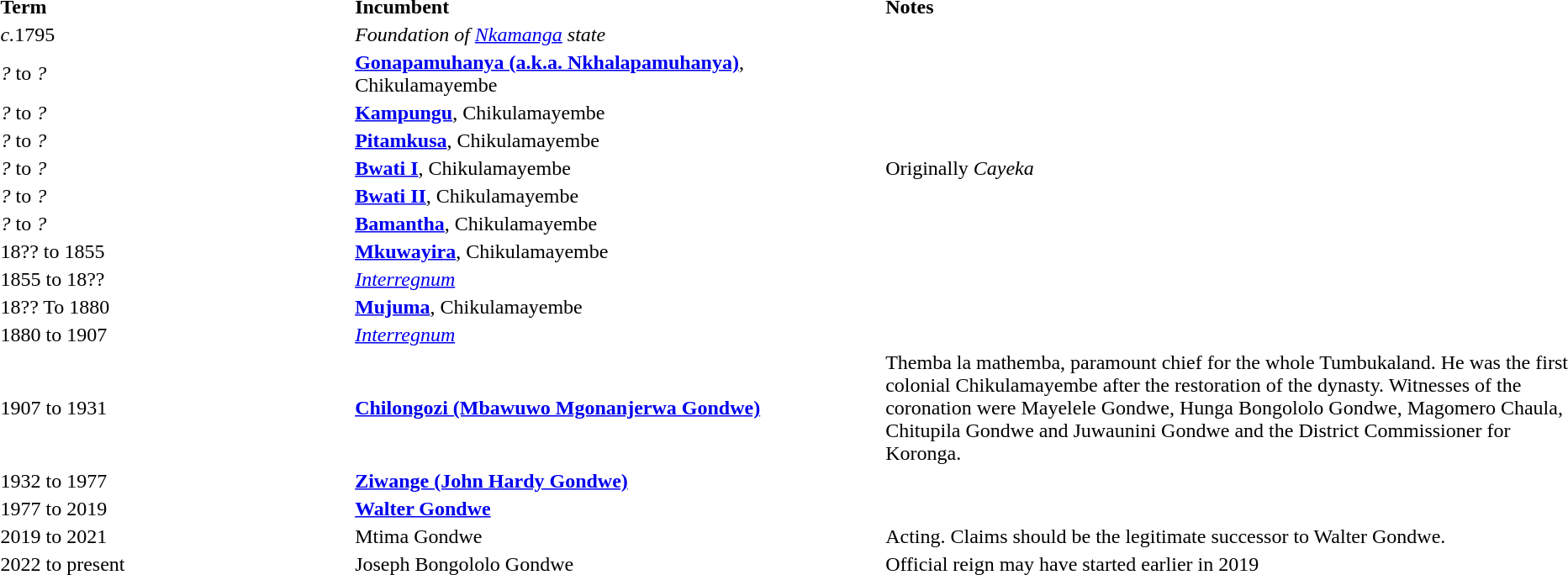<table>
<tr>
<th width=20% align=left>Term</th>
<th width=30% align=left>Incumbent</th>
<th width=40% align=left>Notes</th>
</tr>
<tr>
<td><em>c.</em>1795</td>
<td><em>Foundation of <a href='#'>Nkamanga</a> state</em></td>
</tr>
<tr>
<td><em>?</em> to <em>?</em></td>
<td><strong><a href='#'>Gonapamuhanya (a.k.a. Nkhalapamuhanya)</a></strong>, Chikulamayembe</td>
</tr>
<tr>
<td><em>?</em> to <em>?</em></td>
<td><strong><a href='#'>Kampungu</a></strong>, Chikulamayembe</td>
</tr>
<tr>
<td><em>?</em> to <em>?</em></td>
<td><strong><a href='#'>Pitamkusa</a></strong>, Chikulamayembe</td>
</tr>
<tr>
<td><em>?</em> to <em>?</em></td>
<td><strong><a href='#'>Bwati I</a></strong>, Chikulamayembe</td>
<td>Originally <em>Cayeka</em></td>
</tr>
<tr>
<td><em>?</em> to <em>?</em></td>
<td><strong><a href='#'>Bwati II</a></strong>, Chikulamayembe</td>
</tr>
<tr>
<td><em>?</em> to <em>?</em></td>
<td><strong><a href='#'>Bamantha</a></strong>, Chikulamayembe</td>
</tr>
<tr>
<td>18?? to 1855</td>
<td><strong><a href='#'>Mkuwayira</a></strong>, Chikulamayembe</td>
</tr>
<tr>
<td>1855 to 18??</td>
<td><em><a href='#'>Interregnum</a></em></td>
</tr>
<tr>
<td>18?? To 1880</td>
<td><strong><a href='#'>Mujuma</a></strong>, Chikulamayembe</td>
</tr>
<tr>
<td>1880 to 1907</td>
<td><em><a href='#'>Interregnum</a></em></td>
</tr>
<tr>
<td>1907 to 1931</td>
<td><strong><a href='#'>Chilongozi (Mbawuwo Mgonanjerwa Gondwe)</a></strong></td>
<td>Themba la mathemba, paramount chief for the whole Tumbukaland. He was the first colonial Chikulamayembe after the restoration of the dynasty. Witnesses of the coronation were Mayelele Gondwe, Hunga Bongololo Gondwe, Magomero Chaula, Chitupila Gondwe and Juwaunini Gondwe and the District Commissioner for Koronga.</td>
</tr>
<tr>
<td>1932 to 1977</td>
<td><strong><a href='#'>Ziwange (John Hardy Gondwe)</a></strong></td>
</tr>
<tr>
<td>1977 to 2019</td>
<td><strong><a href='#'>Walter Gondwe</a></strong></td>
</tr>
<tr>
<td>2019 to 2021</td>
<td>Mtima Gondwe</td>
<td>Acting. Claims should be the legitimate successor to Walter Gondwe.</td>
</tr>
<tr>
<td>2022 to present</td>
<td>Joseph Bongololo Gondwe </td>
<td>Official reign may have started earlier in 2019</td>
</tr>
</table>
